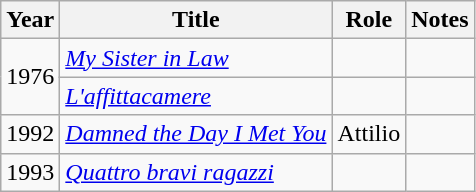<table class="wikitable sortable">
<tr>
<th>Year</th>
<th>Title</th>
<th>Role</th>
<th class="unsortable">Notes</th>
</tr>
<tr>
<td rowspan=2>1976</td>
<td><em><a href='#'>My Sister in Law</a></em></td>
<td></td>
<td></td>
</tr>
<tr>
<td><em><a href='#'>L'affittacamere</a></em></td>
<td></td>
<td></td>
</tr>
<tr>
<td>1992</td>
<td><em><a href='#'>Damned the Day I Met You</a></em></td>
<td>Attilio</td>
<td></td>
</tr>
<tr>
<td>1993</td>
<td><em><a href='#'>Quattro bravi ragazzi</a></em></td>
<td></td>
<td></td>
</tr>
</table>
